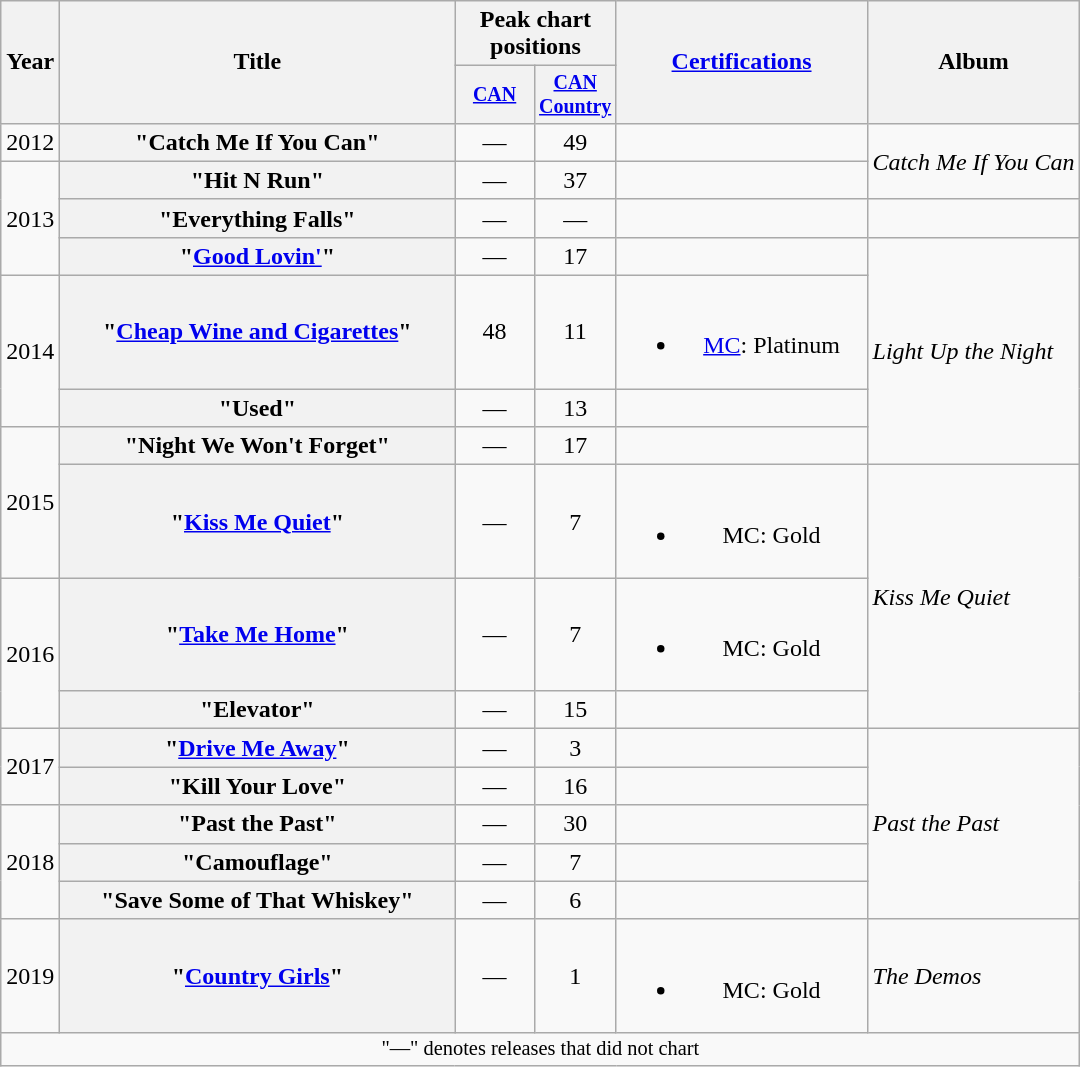<table class="wikitable plainrowheaders" style="text-align:center;">
<tr>
<th rowspan="2" style="width:1em;">Year</th>
<th rowspan="2" style="width:16em;">Title</th>
<th colspan="2">Peak chart<br>positions</th>
<th rowspan="2" style="width:10em;"><a href='#'>Certifications</a></th>
<th rowspan="2">Album</th>
</tr>
<tr style="font-size:smaller;">
<th style="width:3.5em;"><a href='#'>CAN</a><br></th>
<th style="width:3.5em;"><a href='#'>CAN Country</a><br></th>
</tr>
<tr>
<td>2012</td>
<th scope="row">"Catch Me If You Can"</th>
<td>—</td>
<td>49</td>
<td></td>
<td align="left" rowspan="2"><em>Catch Me If You Can</em></td>
</tr>
<tr>
<td rowspan="3">2013</td>
<th scope="row">"Hit N Run"</th>
<td>—</td>
<td>37</td>
<td></td>
</tr>
<tr>
<th scope="row">"Everything Falls"</th>
<td>—</td>
<td>—</td>
<td></td>
<td></td>
</tr>
<tr>
<th scope="row">"<a href='#'>Good Lovin'</a>"</th>
<td>—</td>
<td>17</td>
<td></td>
<td align="left" rowspan="4"><em>Light Up the Night</em></td>
</tr>
<tr>
<td rowspan="2">2014</td>
<th scope="row">"<a href='#'>Cheap Wine and Cigarettes</a>"</th>
<td>48</td>
<td>11</td>
<td><br><ul><li><a href='#'>MC</a>: Platinum</li></ul></td>
</tr>
<tr>
<th scope="row">"Used"</th>
<td>—</td>
<td>13</td>
<td></td>
</tr>
<tr>
<td rowspan="2">2015</td>
<th scope="row">"Night We Won't Forget"</th>
<td>—</td>
<td>17</td>
<td></td>
</tr>
<tr>
<th scope="row">"<a href='#'>Kiss Me Quiet</a>"</th>
<td>—</td>
<td>7</td>
<td><br><ul><li>MC: Gold</li></ul></td>
<td align="left" rowspan="3"><em>Kiss Me Quiet</em></td>
</tr>
<tr>
<td rowspan="2">2016</td>
<th scope="row">"<a href='#'>Take Me Home</a>"</th>
<td>—</td>
<td>7</td>
<td><br><ul><li>MC: Gold</li></ul></td>
</tr>
<tr>
<th scope="row">"Elevator"</th>
<td>—</td>
<td>15</td>
<td></td>
</tr>
<tr>
<td rowspan="2">2017</td>
<th scope="row">"<a href='#'>Drive Me Away</a>"</th>
<td>—</td>
<td>3</td>
<td></td>
<td align="left" rowspan="5"><em>Past the Past</em></td>
</tr>
<tr>
<th scope="row">"Kill Your Love"</th>
<td>—</td>
<td>16</td>
<td></td>
</tr>
<tr>
<td rowspan="3">2018</td>
<th scope="row">"Past the Past"</th>
<td>—</td>
<td>30</td>
<td></td>
</tr>
<tr>
<th scope="row">"Camouflage"</th>
<td>—</td>
<td>7</td>
<td></td>
</tr>
<tr>
<th scope="row">"Save Some of That Whiskey"</th>
<td>—</td>
<td>6</td>
<td></td>
</tr>
<tr>
<td>2019</td>
<th scope="row">"<a href='#'>Country Girls</a>"</th>
<td>—</td>
<td>1</td>
<td><br><ul><li>MC: Gold</li></ul></td>
<td align="left"><em>The Demos</em></td>
</tr>
<tr>
<td colspan="10" style="font-size:85%">"—" denotes releases that did not chart</td>
</tr>
</table>
